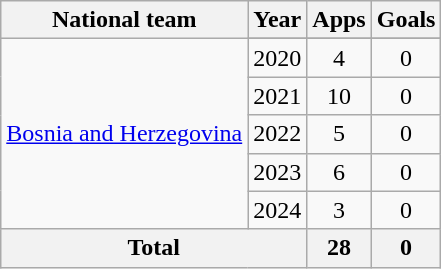<table class="wikitable" style="text-align:center">
<tr>
<th>National team</th>
<th>Year</th>
<th>Apps</th>
<th>Goals</th>
</tr>
<tr>
<td rowspan=6><a href='#'>Bosnia and Herzegovina</a></td>
</tr>
<tr>
<td>2020</td>
<td>4</td>
<td>0</td>
</tr>
<tr>
<td>2021</td>
<td>10</td>
<td>0</td>
</tr>
<tr>
<td>2022</td>
<td>5</td>
<td>0</td>
</tr>
<tr>
<td>2023</td>
<td>6</td>
<td>0</td>
</tr>
<tr>
<td>2024</td>
<td>3</td>
<td>0</td>
</tr>
<tr>
<th colspan=2>Total</th>
<th>28</th>
<th>0</th>
</tr>
</table>
